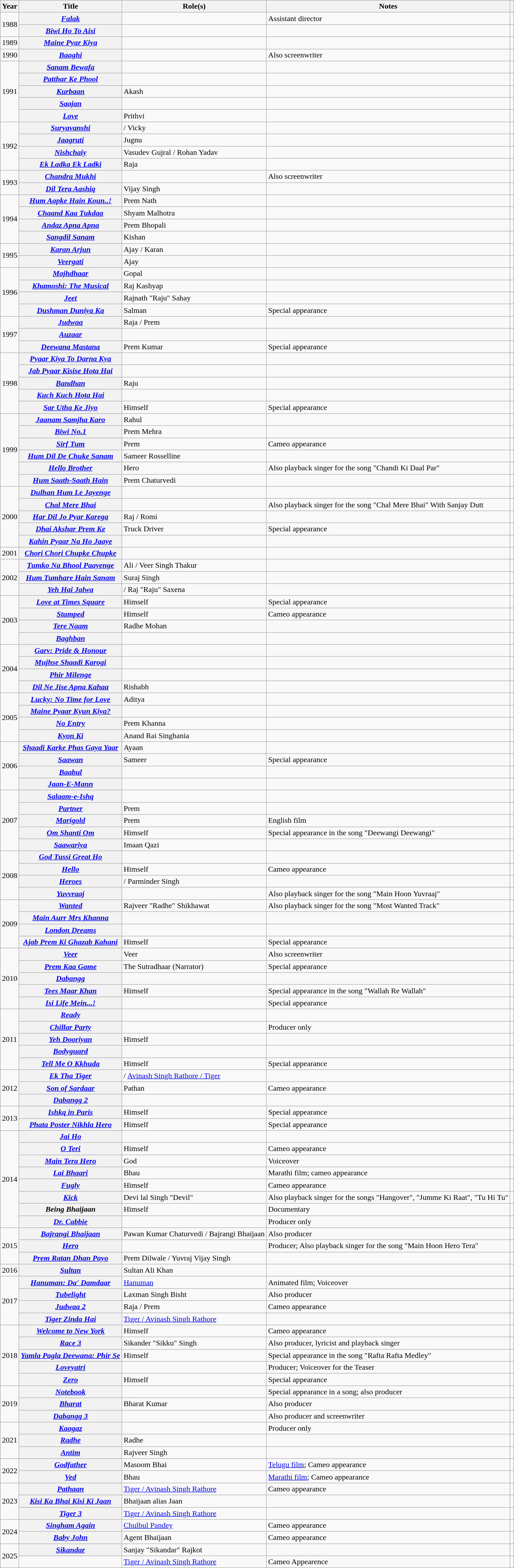<table class="wikitable plainrowheaders sortable">
<tr>
<th scope="col">Year</th>
<th scope="col">Title</th>
<th scope="col">Role(s)</th>
<th scope="col">Notes</th>
<th scope="col" class="unsortable"></th>
</tr>
<tr>
<td rowspan="2">1988</td>
<th scope="row"><em><a href='#'>Falak</a></em></th>
<td></td>
<td>Assistant director</td>
<td style="text-align:center;"></td>
</tr>
<tr>
<th scope="row"><em><a href='#'>Biwi Ho To Aisi</a></em></th>
<td></td>
<td></td>
<td style="text-align:center;"></td>
</tr>
<tr>
<td>1989</td>
<th scope="row"><em><a href='#'>Maine Pyar Kiya</a></em></th>
<td></td>
<td></td>
<td style="text-align:center;"></td>
</tr>
<tr>
<td>1990</td>
<th scope="row"><em><a href='#'>Baaghi</a></em></th>
<td></td>
<td>Also screenwriter</td>
<td style="text-align:center;"></td>
</tr>
<tr>
<td rowspan="5">1991</td>
<th scope="row"><em><a href='#'>Sanam Bewafa</a></em></th>
<td></td>
<td></td>
<td style="text-align:center;"></td>
</tr>
<tr>
<th scope="row"><em><a href='#'>Patthar Ke Phool</a></em></th>
<td></td>
<td></td>
<td style="text-align:center;"></td>
</tr>
<tr>
<th scope="row"><em><a href='#'>Kurbaan</a></em></th>
<td>Akash</td>
<td></td>
<td style="text-align:center;"></td>
</tr>
<tr>
<th scope="row"><em><a href='#'>Saajan</a></em></th>
<td></td>
<td></td>
<td style="text-align:center;"></td>
</tr>
<tr>
<th scope="row"><em><a href='#'>Love</a></em></th>
<td>Prithvi</td>
<td></td>
<td style="text-align:center;"></td>
</tr>
<tr>
<td rowspan="4">1992</td>
<th scope="row"><em><a href='#'>Suryavanshi</a></em></th>
<td> / Vicky</td>
<td></td>
<td style="text-align:center;"></td>
</tr>
<tr>
<th scope="row"><em><a href='#'>Jaagruti</a></em></th>
<td>Jugnu</td>
<td></td>
<td style="text-align:center;"></td>
</tr>
<tr>
<th scope="row"><em><a href='#'>Nishchaiy</a></em></th>
<td>Vasudev Gujral / Rohan Yadav</td>
<td></td>
<td style="text-align:center;"></td>
</tr>
<tr>
<th scope="row"><em><a href='#'>Ek Ladka Ek Ladki</a></em></th>
<td>Raja</td>
<td></td>
<td style="text-align:center;"></td>
</tr>
<tr>
<td rowspan="2">1993</td>
<th scope="row"><em><a href='#'>Chandra Mukhi</a></em></th>
<td></td>
<td>Also screenwriter</td>
<td style="text-align:center;"></td>
</tr>
<tr>
<th scope="row"><em><a href='#'>Dil Tera Aashiq</a></em></th>
<td>Vijay Singh</td>
<td></td>
<td style="text-align:center;"></td>
</tr>
<tr>
<td rowspan="4">1994</td>
<th scope="row"><em><a href='#'>Hum Aapke Hain Koun..!</a></em></th>
<td>Prem Nath</td>
<td></td>
<td style="text-align:center;"></td>
</tr>
<tr>
<th scope="row"><em><a href='#'>Chaand Kaa Tukdaa</a></em></th>
<td>Shyam Malhotra</td>
<td></td>
<td style="text-align:center;"></td>
</tr>
<tr>
<th scope="row"><em><a href='#'>Andaz Apna Apna</a></em></th>
<td>Prem Bhopali</td>
<td></td>
<td style="text-align:center;"></td>
</tr>
<tr>
<th scope="row"><em><a href='#'>Sangdil Sanam</a></em></th>
<td>Kishan</td>
<td></td>
<td style="text-align:center;"></td>
</tr>
<tr>
<td rowspan="2">1995</td>
<th scope="row"><em><a href='#'>Karan Arjun</a></em></th>
<td>Ajay / Karan</td>
<td></td>
<td style="text-align:center;"></td>
</tr>
<tr>
<th scope="row"><em><a href='#'>Veergati</a></em></th>
<td>Ajay</td>
<td></td>
<td style="text-align:center;"></td>
</tr>
<tr>
<td rowspan="4">1996</td>
<th scope="row"><em><a href='#'>Majhdhaar</a></em></th>
<td>Gopal</td>
<td></td>
<td style="text-align:center;"></td>
</tr>
<tr>
<th scope="row"><em><a href='#'>Khamoshi: The Musical</a></em></th>
<td>Raj Kashyap</td>
<td></td>
<td style="text-align:center;"></td>
</tr>
<tr>
<th scope="row"><em><a href='#'>Jeet</a></em></th>
<td>Rajnath "Raju" Sahay</td>
<td></td>
<td style="text-align:center;"></td>
</tr>
<tr>
<th scope="row"><em><a href='#'>Dushman Duniya Ka</a></em></th>
<td>Salman</td>
<td>Special appearance</td>
<td style="text-align:center;"></td>
</tr>
<tr>
<td rowspan="3">1997</td>
<th scope="row"><em><a href='#'>Judwaa</a></em></th>
<td>Raja / Prem</td>
<td></td>
<td style="text-align:center;"></td>
</tr>
<tr>
<th scope="row"><em><a href='#'>Auzaar</a></em></th>
<td></td>
<td></td>
<td style="text-align:center;"></td>
</tr>
<tr>
<th scope="row"><em><a href='#'>Deewana Mastana</a></em></th>
<td>Prem Kumar</td>
<td>Special appearance</td>
<td style="text-align:center;"></td>
</tr>
<tr>
<td rowspan="5">1998</td>
<th scope="row"><em><a href='#'>Pyaar Kiya To Darna Kya</a></em></th>
<td></td>
<td></td>
<td style="text-align:center;"></td>
</tr>
<tr>
<th scope="row"><em><a href='#'>Jab Pyaar Kisise Hota Hai</a></em></th>
<td></td>
<td></td>
<td style="text-align:center;"></td>
</tr>
<tr>
<th scope="row"><em><a href='#'>Bandhan</a></em></th>
<td>Raju</td>
<td></td>
<td style="text-align:center;"></td>
</tr>
<tr>
<th scope="row"><em><a href='#'>Kuch Kuch Hota Hai</a></em></th>
<td></td>
<td></td>
<td style="text-align:center;"></td>
</tr>
<tr>
<th scope="row"><em><a href='#'>Sar Utha Ke Jiyo</a></em></th>
<td>Himself</td>
<td>Special appearance</td>
<td style="text-align:center;"></td>
</tr>
<tr>
<td rowspan="6">1999</td>
<th scope="row"><em><a href='#'>Jaanam Samjha Karo</a></em></th>
<td>Rahul</td>
<td></td>
<td style="text-align:center;"></td>
</tr>
<tr>
<th scope="row"><em><a href='#'>Biwi No.1</a></em></th>
<td>Prem Mehra</td>
<td></td>
<td style="text-align:center;"></td>
</tr>
<tr>
<th scope="row"><em><a href='#'>Sirf Tum</a></em></th>
<td>Prem</td>
<td>Cameo appearance</td>
<td style="text-align:center;"></td>
</tr>
<tr>
<th scope="row"><em><a href='#'>Hum Dil De Chuke Sanam</a></em></th>
<td>Sameer Rosselline</td>
<td></td>
<td style="text-align:center;"></td>
</tr>
<tr>
<th scope="row"><em><a href='#'>Hello Brother</a></em></th>
<td>Hero</td>
<td>Also playback singer for the song "Chandi Ki Daal Par"</td>
<td style="text-align:center;"></td>
</tr>
<tr>
<th scope="row"><em><a href='#'>Hum Saath-Saath Hain</a></em></th>
<td>Prem Chaturvedi</td>
<td></td>
<td style="text-align:center;"></td>
</tr>
<tr>
<td rowspan="5">2000</td>
<th scope="row"><em><a href='#'>Dulhan Hum Le Jayenge</a></em></th>
<td></td>
<td></td>
<td style="text-align:center;"></td>
</tr>
<tr>
<th scope="row"><em><a href='#'>Chal Mere Bhai</a></em></th>
<td></td>
<td>Also playback singer for the song "Chal Mere Bhai" With Sanjay Dutt</td>
<td style="text-align:center;"></td>
</tr>
<tr>
<th scope="row"><em><a href='#'>Har Dil Jo Pyar Karega</a></em></th>
<td>Raj / Romi</td>
<td></td>
<td style="text-align:center;"></td>
</tr>
<tr>
<th scope="row"><em><a href='#'>Dhai Akshar Prem Ke</a></em></th>
<td>Truck Driver</td>
<td>Special appearance</td>
<td style="text-align:center;"></td>
</tr>
<tr>
<th scope="row"><em><a href='#'>Kahin Pyaar Na Ho Jaaye</a></em></th>
<td></td>
<td></td>
<td style="text-align:center;"></td>
</tr>
<tr>
<td>2001</td>
<th scope="row"><em><a href='#'>Chori Chori Chupke Chupke</a></em></th>
<td></td>
<td></td>
<td style="text-align:center;"></td>
</tr>
<tr>
<td rowspan="3">2002</td>
<th scope="row"><em><a href='#'>Tumko Na Bhool Paayenge</a></em></th>
<td>Ali / Veer Singh Thakur</td>
<td></td>
<td style="text-align:center;"></td>
</tr>
<tr>
<th scope="row"><em><a href='#'>Hum Tumhare Hain Sanam</a></em></th>
<td>Suraj Singh</td>
<td></td>
<td style="text-align:center;"></td>
</tr>
<tr>
<th scope="row"><em><a href='#'>Yeh Hai Jalwa</a></em></th>
<td> / Raj "Raju" Saxena</td>
<td></td>
<td style="text-align:center;"></td>
</tr>
<tr>
<td rowspan="4">2003</td>
<th scope="row"><em><a href='#'>Love at Times Square</a></em></th>
<td>Himself</td>
<td>Special appearance</td>
<td style="text-align:center;"></td>
</tr>
<tr>
<th scope="row"><em><a href='#'>Stumped</a></em></th>
<td>Himself</td>
<td>Cameo appearance</td>
<td style="text-align:center;"></td>
</tr>
<tr>
<th scope="row"><em><a href='#'>Tere Naam</a></em></th>
<td>Radhe Mohan</td>
<td></td>
<td style="text-align:center;"></td>
</tr>
<tr>
<th scope="row"><em><a href='#'>Baghban</a></em></th>
<td></td>
<td></td>
<td style="text-align:center;"></td>
</tr>
<tr>
<td rowspan="4">2004</td>
<th scope="row"><em><a href='#'>Garv: Pride & Honour</a></em></th>
<td></td>
<td></td>
<td style="text-align:center;"></td>
</tr>
<tr>
<th scope="row"><em><a href='#'>Mujhse Shaadi Karogi</a></em></th>
<td></td>
<td></td>
<td style="text-align:center;"></td>
</tr>
<tr>
<th scope="row"><em><a href='#'>Phir Milenge</a></em></th>
<td></td>
<td></td>
<td style="text-align:center;"></td>
</tr>
<tr>
<th scope="row"><em><a href='#'>Dil Ne Jise Apna Kahaa</a></em></th>
<td>Rishabh</td>
<td></td>
<td style="text-align:center;"></td>
</tr>
<tr>
<td rowspan="4">2005</td>
<th scope="row"><em><a href='#'>Lucky: No Time for Love</a></em></th>
<td>Aditya</td>
<td></td>
<td style="text-align:center;"></td>
</tr>
<tr>
<th scope="row"><em><a href='#'>Maine Pyaar Kyun Kiya?</a></em></th>
<td></td>
<td></td>
<td style="text-align:center;"></td>
</tr>
<tr>
<th scope="row"><em><a href='#'>No Entry</a></em></th>
<td>Prem Khanna</td>
<td></td>
<td style="text-align:center;"></td>
</tr>
<tr>
<th scope="row"><em><a href='#'>Kyon Ki</a></em></th>
<td>Anand Rai Singhania</td>
<td></td>
<td style="text-align:center;"></td>
</tr>
<tr>
<td rowspan="4">2006</td>
<th scope="row"><em><a href='#'>Shaadi Karke Phas Gaya Yaar</a></em></th>
<td>Ayaan</td>
<td></td>
<td style="text-align:center;"></td>
</tr>
<tr>
<th scope="row"><em><a href='#'>Saawan</a></em></th>
<td>Sameer</td>
<td>Special appearance</td>
<td style="text-align:center;"></td>
</tr>
<tr>
<th scope="row"><em><a href='#'>Baabul</a></em></th>
<td></td>
<td></td>
<td style="text-align:center;"></td>
</tr>
<tr>
<th scope="row"><em><a href='#'>Jaan-E-Mann</a></em></th>
<td></td>
<td></td>
<td style="text-align:center;"></td>
</tr>
<tr>
<td rowspan="5">2007</td>
<th scope="row"><em><a href='#'>Salaam-e-Ishq</a></em></th>
<td></td>
<td></td>
<td style="text-align:center;"></td>
</tr>
<tr>
<th scope="row"><em><a href='#'>Partner</a></em></th>
<td>Prem</td>
<td></td>
<td style="text-align:center;"></td>
</tr>
<tr>
<th scope="row"><em><a href='#'>Marigold</a></em></th>
<td>Prem</td>
<td>English film</td>
<td style="text-align:center;"></td>
</tr>
<tr>
<th scope="row"><em><a href='#'>Om Shanti Om</a></em></th>
<td>Himself</td>
<td>Special appearance in the song "Deewangi Deewangi"</td>
<td style="text-align:center;"></td>
</tr>
<tr>
<th scope="row"><em><a href='#'>Saawariya</a></em></th>
<td>Imaan Qazi</td>
<td></td>
<td style="text-align:center;"></td>
</tr>
<tr>
<td rowspan="4">2008</td>
<th scope="row"><em><a href='#'>God Tussi Great Ho</a></em></th>
<td></td>
<td></td>
<td style="text-align:center;"></td>
</tr>
<tr>
<th scope="row"><em><a href='#'>Hello</a></em></th>
<td>Himself</td>
<td>Cameo appearance</td>
<td style="text-align:center;"></td>
</tr>
<tr>
<th scope="row"><em><a href='#'>Heroes</a></em></th>
<td> / Parminder Singh</td>
<td></td>
<td style="text-align:center;"></td>
</tr>
<tr>
<th scope="row"><em><a href='#'>Yuvvraaj</a></em></th>
<td></td>
<td>Also playback singer for the song "Main Hoon Yuvraaj"</td>
<td style="text-align:center;"></td>
</tr>
<tr>
<td rowspan="4">2009</td>
<th scope="row"><em><a href='#'>Wanted</a></em></th>
<td>Rajveer "Radhe" Shikhawat</td>
<td>Also playback singer for the song "Most Wanted Track"</td>
<td style="text-align:center;"></td>
</tr>
<tr>
<th scope="row"><em><a href='#'>Main Aurr Mrs Khanna</a></em></th>
<td></td>
<td></td>
<td style="text-align:center;"></td>
</tr>
<tr>
<th scope="row"><em><a href='#'>London Dreams</a></em></th>
<td></td>
<td></td>
<td style="text-align:center;"></td>
</tr>
<tr>
<th scope="row"><em><a href='#'>Ajab Prem Ki Ghazab Kahani</a></em></th>
<td>Himself</td>
<td>Special appearance</td>
<td style="text-align:center;"></td>
</tr>
<tr>
<td rowspan="5">2010</td>
<th scope="row"><em><a href='#'>Veer</a></em></th>
<td>Veer</td>
<td>Also screenwriter</td>
<td style="text-align:center;"></td>
</tr>
<tr>
<th scope="row"><em><a href='#'>Prem Kaa Game</a></em></th>
<td>The Sutradhaar (Narrator)</td>
<td>Special appearance</td>
<td style="text-align:center;"></td>
</tr>
<tr>
<th scope="row"><em><a href='#'>Dabangg</a></em></th>
<td></td>
<td></td>
<td style="text-align:center;"></td>
</tr>
<tr>
<th scope="row"><em><a href='#'>Tees Maar Khan</a></em></th>
<td>Himself</td>
<td>Special appearance in the song "Wallah Re Wallah"</td>
<td style="text-align:center;"></td>
</tr>
<tr>
<th scope="row"><em><a href='#'>Isi Life Mein...!</a></em></th>
<td></td>
<td>Special appearance</td>
<td style="text-align:center;"></td>
</tr>
<tr>
<td rowspan="5">2011</td>
<th scope="row"><em><a href='#'>Ready</a></em></th>
<td></td>
<td></td>
<td style="text-align:center;"></td>
</tr>
<tr>
<th scope="row"><em><a href='#'>Chillar Party</a></em></th>
<td></td>
<td>Producer only</td>
<td style="text-align:center;"></td>
</tr>
<tr>
<th scope="row"><em><a href='#'>Yeh Dooriyan</a></em></th>
<td>Himself</td>
<td></td>
<td style="text-align:center;"></td>
</tr>
<tr>
<th scope="row"><em><a href='#'>Bodyguard</a></em></th>
<td></td>
<td></td>
<td style="text-align:center;"></td>
</tr>
<tr>
<th scope="row"><em><a href='#'>Tell Me O Kkhuda</a></em></th>
<td>Himself</td>
<td>Special appearance</td>
<td style="text-align:center;"></td>
</tr>
<tr>
<td rowspan="3">2012</td>
<th scope="row"><em><a href='#'>Ek Tha Tiger</a></em></th>
<td> / <a href='#'>Avinash Singh Rathore / Tiger</a></td>
<td></td>
<td style="text-align:center;"></td>
</tr>
<tr>
<th scope="row"><em><a href='#'>Son of Sardaar</a></em></th>
<td>Pathan</td>
<td>Cameo appearance</td>
<td style="text-align:center;"></td>
</tr>
<tr>
<th scope="row"><em><a href='#'>Dabangg 2</a></em></th>
<td></td>
<td></td>
<td style="text-align:center;"></td>
</tr>
<tr>
<td rowspan="2">2013</td>
<th scope="row"><em><a href='#'>Ishkq in Paris</a></em></th>
<td>Himself</td>
<td>Special appearance</td>
<td style="text-align:center;"></td>
</tr>
<tr>
<th scope="row"><em><a href='#'>Phata Poster Nikhla Hero</a></em></th>
<td>Himself</td>
<td>Special appearance</td>
<td style="text-align:center;"></td>
</tr>
<tr>
<td rowspan="8">2014</td>
<th scope="row"><em><a href='#'>Jai Ho</a></em></th>
<td></td>
<td></td>
<td style="text-align:center;"></td>
</tr>
<tr>
<th scope="row"><em><a href='#'>O Teri</a></em></th>
<td>Himself</td>
<td>Cameo appearance</td>
<td style="text-align:center;"></td>
</tr>
<tr>
<th scope="row"><em><a href='#'>Main Tera Hero</a></em></th>
<td>God</td>
<td>Voiceover</td>
<td style="text-align:center;"></td>
</tr>
<tr>
<th scope="row"><em><a href='#'>Lai Bhaari</a></em></th>
<td>Bhau</td>
<td>Marathi film; cameo appearance</td>
<td style="text-align:center;"></td>
</tr>
<tr>
<th scope="row"><em><a href='#'>Fugly</a></em></th>
<td>Himself</td>
<td>Cameo appearance</td>
<td style="text-align:center;"></td>
</tr>
<tr>
<th scope="row"><em><a href='#'>Kick</a></em></th>
<td>Devi lal  Singh "Devil"</td>
<td>Also playback singer for the songs "Hangover", "Jumme Ki Raat", "Tu Hi Tu"</td>
<td style="text-align:center;"></td>
</tr>
<tr>
<th scope="row"><em>Being Bhaijaan</em></th>
<td>Himself</td>
<td>Documentary</td>
<td style="text-align:center;"></td>
</tr>
<tr>
<th scope="row"><em><a href='#'>Dr. Cabbie</a></em></th>
<td></td>
<td>Producer only</td>
<td style="text-align:center;"></td>
</tr>
<tr>
<td rowspan="3">2015</td>
<th scope="row"><em><a href='#'>Bajrangi Bhaijaan</a></em></th>
<td>Pawan Kumar Chaturvedi / Bajrangi Bhaijaan</td>
<td>Also producer</td>
<td style="text-align:center;"></td>
</tr>
<tr>
<th scope="row"><em><a href='#'>Hero</a></em></th>
<td></td>
<td>Producer; Also playback singer for the song "Main Hoon Hero Tera"</td>
<td style="text-align:center;"></td>
</tr>
<tr>
<th scope="row"><em><a href='#'>Prem Ratan Dhan Payo</a></em></th>
<td>Prem Dilwale / Yuvraj Vijay Singh</td>
<td></td>
<td style="text-align:center;"></td>
</tr>
<tr>
<td>2016</td>
<th scope="row"><em><a href='#'>Sultan</a></em></th>
<td>Sultan Ali Khan</td>
<td></td>
<td style="text-align:center;"></td>
</tr>
<tr>
<td rowspan="4">2017</td>
<th scope="row"><em><a href='#'>Hanuman: Da' Damdaar</a></em></th>
<td><a href='#'>Hanuman</a></td>
<td>Animated film; Voiceover</td>
<td style="text-align:center;"></td>
</tr>
<tr>
<th scope="row"><em><a href='#'>Tubelight</a></em></th>
<td>Laxman Singh Bisht</td>
<td>Also producer</td>
<td style="text-align:center;"></td>
</tr>
<tr>
<th scope="row"><em><a href='#'>Judwaa 2</a></em></th>
<td>Raja / Prem</td>
<td>Cameo appearance</td>
<td style="text-align: center;"></td>
</tr>
<tr>
<th scope="row"><em><a href='#'>Tiger Zinda Hai</a></em></th>
<td><a href='#'>Tiger / Avinash Singh Rathore</a></td>
<td></td>
<td style="text-align: center;"></td>
</tr>
<tr>
<td rowspan="5">2018</td>
<th scope="row"><em><a href='#'>Welcome to New York</a></em></th>
<td>Himself</td>
<td>Cameo appearance</td>
<td style="text-align: center;"></td>
</tr>
<tr>
<th scope="row"><em><a href='#'>Race 3</a></em></th>
<td>Sikander "Sikku" Singh</td>
<td>Also producer, lyricist and playback singer</td>
<td style="text-align: center;"></td>
</tr>
<tr>
<th scope="row"><em><a href='#'>Yamla Pagla Deewana: Phir Se</a></em></th>
<td>Himself</td>
<td>Special appearance in the song "Rafta Rafta Medley"</td>
<td style="text-align: center;"></td>
</tr>
<tr>
<th scope="row"><em><a href='#'>Loveyatri</a></em></th>
<td></td>
<td>Producer; Voiceover for the Teaser</td>
<td style="text-align: center;"></td>
</tr>
<tr>
<th scope="row"><em><a href='#'>Zero</a></em></th>
<td>Himself</td>
<td>Special appearance</td>
<td style="text-align: center;"></td>
</tr>
<tr>
<td rowspan="3">2019</td>
<th scope="row"><em><a href='#'>Notebook</a></em></th>
<td></td>
<td>Special appearance in a song; also producer</td>
<td style="text-align: center;"></td>
</tr>
<tr>
<th scope="row"><em><a href='#'>Bharat</a></em></th>
<td>Bharat Kumar</td>
<td>Also producer</td>
<td style="text-align: center;"></td>
</tr>
<tr>
<th scope="row"><em><a href='#'>Dabangg 3</a></em></th>
<td></td>
<td>Also producer and screenwriter</td>
<td style="text-align:center;"></td>
</tr>
<tr>
<td rowspan="3">2021</td>
<th scope="row"><em><a href='#'>Kaagaz</a></em></th>
<td></td>
<td>Producer only</td>
<td style="text-align:center;"></td>
</tr>
<tr>
<th scope="row"><em><a href='#'>Radhe</a></em></th>
<td>Radhe</td>
<td></td>
<td style="text-align:center;"></td>
</tr>
<tr>
<th scope="row"><em><a href='#'>Antim</a></em></th>
<td>Rajveer Singh</td>
<td></td>
<td style="text-align:center;"></td>
</tr>
<tr>
<td rowspan="2">2022</td>
<th scope="row"><em><a href='#'>Godfather</a></em></th>
<td>Masoom Bhai</td>
<td><a href='#'>Telugu film</a>; Cameo appearance</td>
<td style="text-align:center;"></td>
</tr>
<tr>
<th scope="row"><em><a href='#'>Ved</a></em></th>
<td>Bhau</td>
<td><a href='#'>Marathi film</a>; Cameo appearance</td>
<td style="text-align: center;"></td>
</tr>
<tr>
<td rowspan="3">2023</td>
<th scope="row"><em><a href='#'>Pathaan</a></em></th>
<td><a href='#'>Tiger / Avinash Singh Rathore</a></td>
<td>Cameo appearance</td>
<td style="text-align: center;"></td>
</tr>
<tr>
<th scope="row"><em><a href='#'>Kisi Ka Bhai Kisi Ki Jaan</a></em></th>
<td>Bhaijaan alias Jaan</td>
<td></td>
<td style="text-align: center;"></td>
</tr>
<tr>
<th scope="row"><em><a href='#'>Tiger 3</a></em></th>
<td><a href='#'>Tiger / Avinash Singh Rathore</a></td>
<td></td>
<td style="text-align: center;"></td>
</tr>
<tr>
<td rowspan="2">2024</td>
<th scope="row"><em><a href='#'>Singham Again</a></em></th>
<td><a href='#'>Chulbul Pandey</a></td>
<td>Cameo appearance</td>
<td style="text-align: center;"></td>
</tr>
<tr>
<th scope="row"><em><a href='#'>Baby John</a></em></th>
<td>Agent Bhaijaan</td>
<td>Cameo appearance</td>
<td style="text-align: center;"></td>
</tr>
<tr>
<td rowspan="2">2025</td>
<th scope="row"><em><a href='#'>Sikandar</a></em></th>
<td>Sanjay "Sikandar" Rajkot</td>
<td></td>
<td style="text-align: center;"></td>
</tr>
<tr>
<td></td>
<td><a href='#'>Tiger / Avinash Singh Rathore</a></td>
<td style="" text-align: center;>Cameo Appearence</td>
<td></td>
</tr>
</table>
